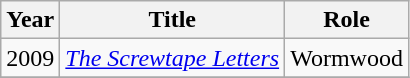<table class="wikitable sortable">
<tr>
<th>Year</th>
<th>Title</th>
<th>Role</th>
</tr>
<tr>
<td>2009</td>
<td><em><a href='#'>The Screwtape Letters</a></em></td>
<td>Wormwood</td>
</tr>
<tr>
</tr>
</table>
